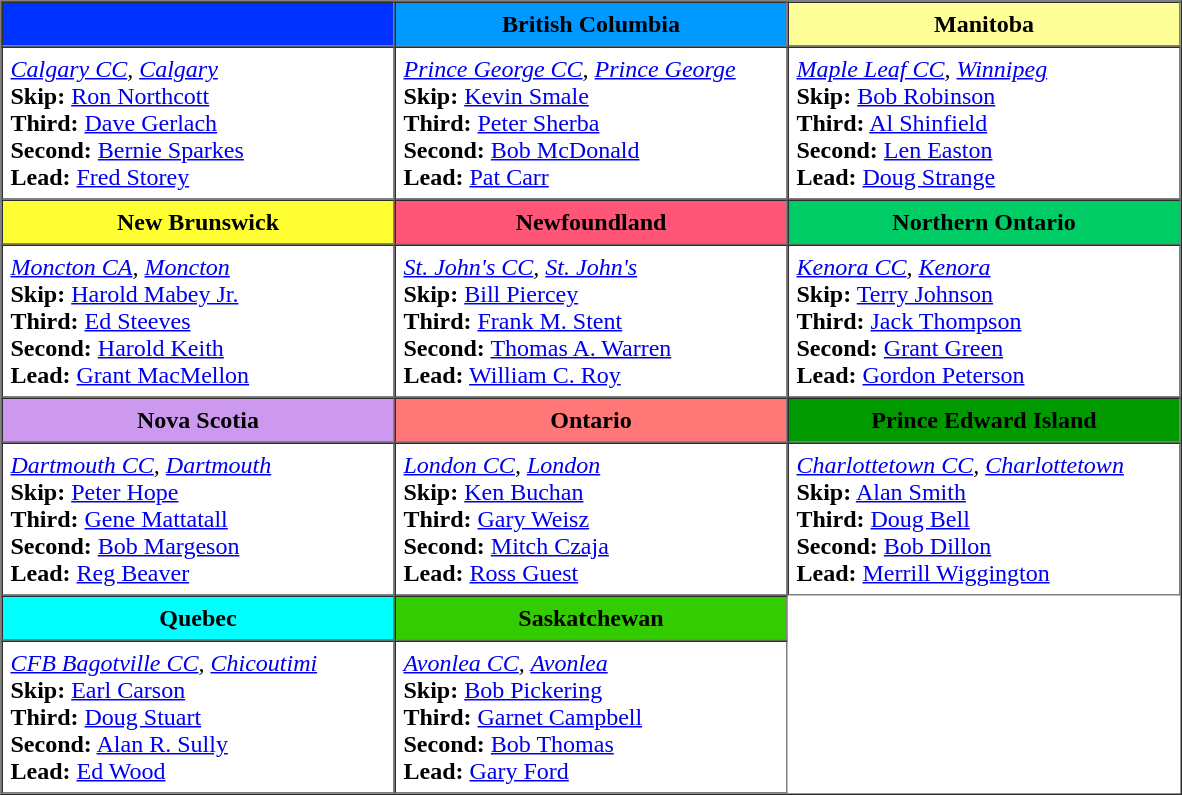<table border=1 cellpadding=5 cellspacing=0>
<tr>
<th style="background:#03f; width:200px;"></th>
<th style="background:#09f; width:200px;">British Columbia</th>
<th style="background:#ff9; width:200px;">Manitoba</th>
</tr>
<tr>
<td><em><a href='#'>Calgary CC</a>, <a href='#'>Calgary</a></em><br><strong>Skip:</strong> <a href='#'>Ron Northcott</a><br>
<strong>Third:</strong> <a href='#'>Dave Gerlach</a><br>
<strong>Second:</strong> <a href='#'>Bernie Sparkes</a><br>
<strong>Lead:</strong> <a href='#'>Fred Storey</a></td>
<td><em><a href='#'>Prince George CC</a>, <a href='#'>Prince George</a></em><br><strong>Skip:</strong> <a href='#'>Kevin Smale</a><br>
<strong>Third:</strong> <a href='#'>Peter Sherba</a><br>
<strong>Second:</strong> <a href='#'>Bob McDonald</a><br>
<strong>Lead:</strong> <a href='#'>Pat Carr</a></td>
<td><em><a href='#'>Maple Leaf CC</a>, <a href='#'>Winnipeg</a></em><br><strong>Skip:</strong> <a href='#'>Bob Robinson</a><br>
<strong>Third:</strong> <a href='#'>Al Shinfield</a><br>
<strong>Second:</strong> <a href='#'>Len Easton</a><br>
<strong>Lead:</strong> <a href='#'>Doug Strange</a></td>
</tr>
<tr>
<th style="background:#ff3; width:250px;">New Brunswick</th>
<th style="background:#f57; width:250px;">Newfoundland</th>
<th style="background:#0c6; width:250px;">Northern Ontario</th>
</tr>
<tr>
<td><em><a href='#'>Moncton CA</a>, <a href='#'>Moncton</a></em><br><strong>Skip:</strong> <a href='#'>Harold Mabey Jr.</a><br>
<strong>Third:</strong> <a href='#'>Ed Steeves</a><br>
<strong>Second:</strong> <a href='#'>Harold Keith</a><br>
<strong>Lead:</strong> <a href='#'>Grant MacMellon</a></td>
<td><em><a href='#'>St. John's CC</a>, <a href='#'>St. John's</a></em><br><strong>Skip:</strong> <a href='#'>Bill Piercey</a><br>
<strong>Third:</strong> <a href='#'>Frank M. Stent</a><br>
<strong>Second:</strong> <a href='#'>Thomas A. Warren</a><br>
<strong>Lead:</strong> <a href='#'>William C. Roy</a></td>
<td><em><a href='#'>Kenora CC</a>, <a href='#'>Kenora</a></em><br><strong>Skip:</strong> <a href='#'>Terry Johnson</a><br>
<strong>Third:</strong> <a href='#'>Jack Thompson</a><br>
<strong>Second:</strong> <a href='#'>Grant Green</a><br>
<strong>Lead:</strong> <a href='#'>Gordon Peterson</a></td>
</tr>
<tr>
<th style="background:#c9e; width:250px;">Nova Scotia</th>
<th style="background:#f77; width:250px;">Ontario</th>
<th style="background:#090; width:250px;">Prince Edward Island</th>
</tr>
<tr>
<td><em><a href='#'>Dartmouth CC</a>, <a href='#'>Dartmouth</a></em><br><strong>Skip:</strong> <a href='#'>Peter Hope</a><br>
<strong>Third:</strong> <a href='#'>Gene Mattatall</a><br>
<strong>Second:</strong> <a href='#'>Bob Margeson</a><br>
<strong>Lead:</strong> <a href='#'>Reg Beaver</a></td>
<td><em><a href='#'>London CC</a>, <a href='#'>London</a></em><br><strong>Skip:</strong> <a href='#'>Ken Buchan</a><br>
<strong>Third:</strong> <a href='#'>Gary Weisz</a><br>
<strong>Second:</strong> <a href='#'>Mitch Czaja</a><br>
<strong>Lead:</strong> <a href='#'>Ross Guest</a></td>
<td><em><a href='#'>Charlottetown CC</a>, <a href='#'>Charlottetown</a></em><br><strong>Skip:</strong> <a href='#'>Alan Smith</a><br>
<strong>Third:</strong> <a href='#'>Doug Bell</a><br>
<strong>Second:</strong> <a href='#'>Bob Dillon</a><br>
<strong>Lead:</strong> <a href='#'>Merrill Wiggington</a></td>
</tr>
<tr>
<th style="background:#0ff; width:200px;">Quebec</th>
<th style="background:#3c0; width:200px;">Saskatchewan</th>
</tr>
<tr>
<td><em><a href='#'>CFB Bagotville CC</a>, <a href='#'>Chicoutimi</a></em><br><strong>Skip:</strong> <a href='#'>Earl Carson</a><br>
<strong>Third:</strong> <a href='#'>Doug Stuart</a><br>
<strong>Second:</strong> <a href='#'>Alan R. Sully</a><br>
<strong>Lead:</strong> <a href='#'>Ed Wood</a></td>
<td><em><a href='#'>Avonlea CC</a>, <a href='#'>Avonlea</a></em><br><strong>Skip:</strong> <a href='#'>Bob Pickering</a><br>
<strong>Third:</strong> <a href='#'>Garnet Campbell</a><br>
<strong>Second:</strong> <a href='#'>Bob Thomas</a><br>
<strong>Lead:</strong> <a href='#'>Gary Ford</a></td>
</tr>
</table>
